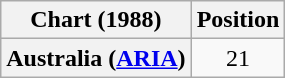<table class="wikitable plainrowheaders" style="text-align:center">
<tr>
<th scope="col">Chart (1988)</th>
<th scope="col">Position</th>
</tr>
<tr>
<th scope="row">Australia (<a href='#'>ARIA</a>)</th>
<td>21</td>
</tr>
</table>
